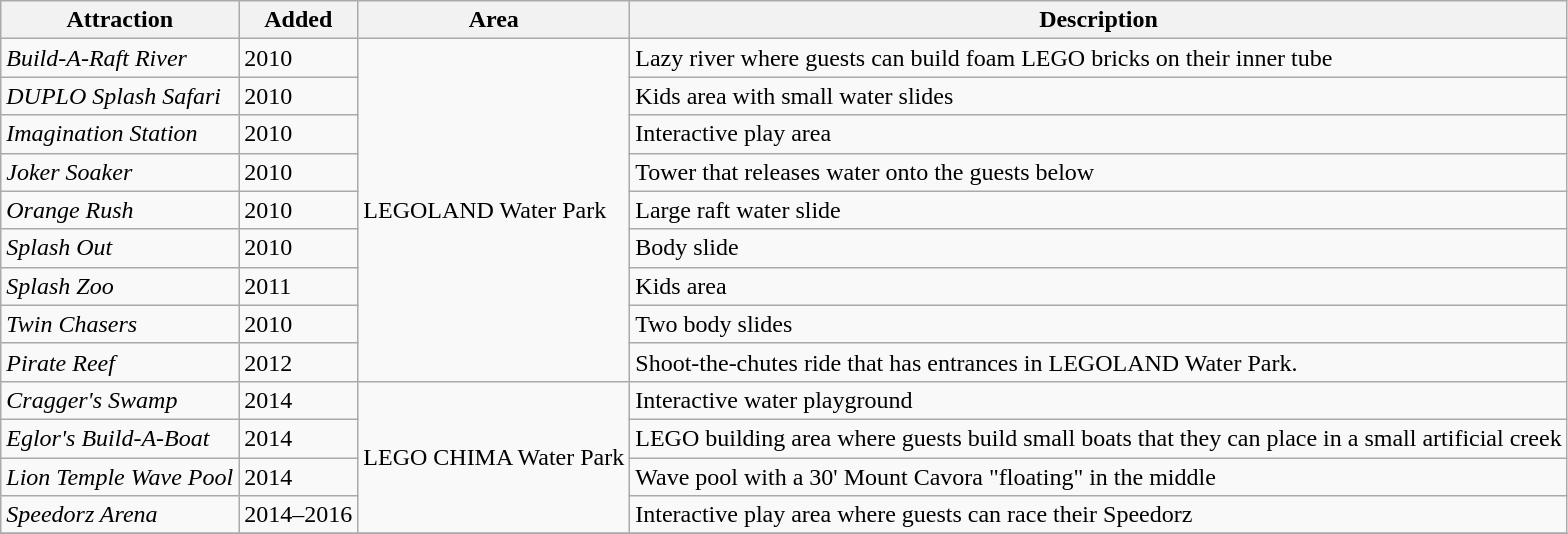<table class="wikitable sortable">
<tr>
<th scope="col">Attraction</th>
<th scope="col">Added</th>
<th scope="col">Area</th>
<th scope="col" class="unsortable">Description</th>
</tr>
<tr>
<td><em>Build-A-Raft River</em></td>
<td>2010</td>
<td rowspan="9">LEGOLAND Water Park</td>
<td>Lazy river where guests can build foam LEGO bricks on their inner tube</td>
</tr>
<tr>
<td><em>DUPLO Splash Safari</em></td>
<td>2010</td>
<td>Kids area with small water slides</td>
</tr>
<tr>
<td><em>Imagination Station</em></td>
<td>2010</td>
<td>Interactive play area</td>
</tr>
<tr>
<td><em>Joker Soaker</em></td>
<td>2010</td>
<td>Tower that releases water onto the guests below</td>
</tr>
<tr>
<td><em>Orange Rush</em></td>
<td>2010</td>
<td>Large raft water slide</td>
</tr>
<tr>
<td><em>Splash Out</em></td>
<td>2010</td>
<td>Body slide</td>
</tr>
<tr>
<td><em>Splash Zoo</em></td>
<td>2011</td>
<td>Kids area</td>
</tr>
<tr>
<td><em>Twin Chasers</em></td>
<td>2010</td>
<td>Two body slides</td>
</tr>
<tr>
<td><em>Pirate Reef</em></td>
<td>2012</td>
<td>Shoot-the-chutes ride that has entrances in LEGOLAND Water Park.</td>
</tr>
<tr>
<td><em>Cragger's Swamp</em></td>
<td>2014</td>
<td rowspan="4">LEGO CHIMA Water Park</td>
<td>Interactive water playground</td>
</tr>
<tr>
<td><em>Eglor's Build-A-Boat</em></td>
<td>2014</td>
<td>LEGO building area where guests build small boats that they can place in a small artificial creek</td>
</tr>
<tr>
<td><em>Lion Temple Wave Pool</em></td>
<td>2014</td>
<td>Wave pool with a 30' Mount Cavora "floating" in the middle</td>
</tr>
<tr>
<td><em>Speedorz Arena</em></td>
<td>2014–2016</td>
<td>Interactive play area where guests can race their Speedorz</td>
</tr>
<tr>
</tr>
</table>
